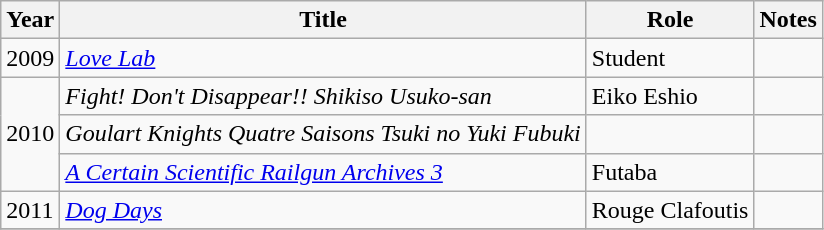<table class="wikitable sortable">
<tr>
<th>Year</th>
<th>Title</th>
<th>Role</th>
<th class="unsortable">Notes</th>
</tr>
<tr>
<td>2009</td>
<td><em><a href='#'>Love Lab</a></em></td>
<td>Student</td>
<td></td>
</tr>
<tr>
<td rowspan="3">2010</td>
<td><em>Fight! Don't Disappear!! Shikiso Usuko-san</em></td>
<td>Eiko Eshio</td>
<td></td>
</tr>
<tr>
<td><em>Goulart Knights Quatre Saisons Tsuki no Yuki Fubuki</em></td>
<td></td>
<td></td>
</tr>
<tr>
<td><em><a href='#'>A Certain Scientific Railgun Archives 3</a></em></td>
<td>Futaba</td>
<td></td>
</tr>
<tr>
<td>2011</td>
<td><em><a href='#'>Dog Days</a></em></td>
<td>Rouge Clafoutis</td>
<td></td>
</tr>
<tr>
</tr>
</table>
